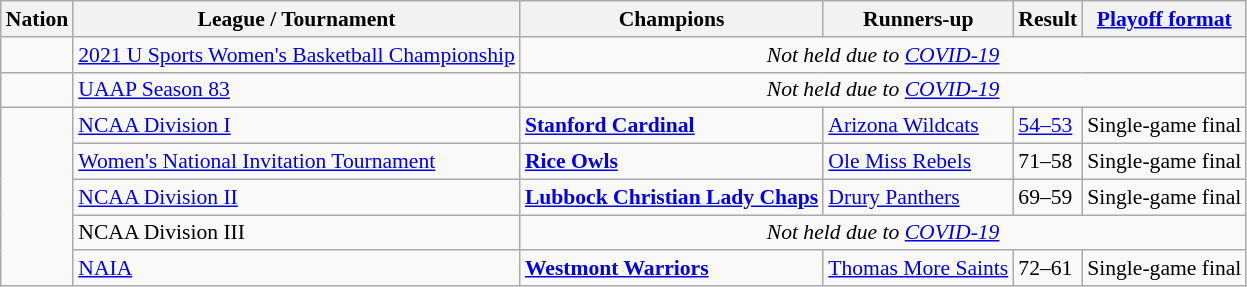<table class="wikitable" style="font-size:90%;">
<tr>
<th>Nation</th>
<th>League / Tournament</th>
<th>Champions</th>
<th>Runners-up</th>
<th>Result</th>
<th><a href='#'>Playoff format</a></th>
</tr>
<tr>
<td></td>
<td><a href='#'>2021 U Sports Women's Basketball Championship</a></td>
<td colspan=4 align=center><em>Not held due to <a href='#'>COVID-19</a></em></td>
</tr>
<tr>
<td></td>
<td><a href='#'>UAAP Season 83</a></td>
<td colspan=4 align=center><em>Not held due to <a href='#'>COVID-19</a></em></td>
</tr>
<tr>
<td rowspan=5></td>
<td><a href='#'>NCAA Division I</a></td>
<td><strong><a href='#'>Stanford Cardinal</a></strong></td>
<td><a href='#'>Arizona Wildcats</a></td>
<td><a href='#'>54–53</a></td>
<td>Single-game final</td>
</tr>
<tr>
<td><a href='#'>Women's National Invitation Tournament</a></td>
<td><strong><a href='#'>Rice Owls</a></strong></td>
<td><a href='#'>Ole Miss Rebels</a></td>
<td>71–58</td>
<td>Single-game final</td>
</tr>
<tr>
<td><a href='#'>NCAA Division II</a></td>
<td><strong><a href='#'>Lubbock Christian Lady Chaps</a></strong></td>
<td><a href='#'>Drury Panthers</a></td>
<td>69–59</td>
<td>Single-game final</td>
</tr>
<tr>
<td>NCAA Division III</td>
<td colspan=4 align=center><em>Not held due to <a href='#'>COVID-19</a></em></td>
</tr>
<tr>
<td><a href='#'>NAIA</a></td>
<td><strong><a href='#'>Westmont Warriors</a></strong></td>
<td><a href='#'>Thomas More Saints</a></td>
<td>72–61</td>
<td>Single-game final</td>
</tr>
</table>
